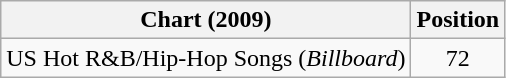<table class="wikitable">
<tr>
<th>Chart (2009)</th>
<th>Position</th>
</tr>
<tr>
<td>US Hot R&B/Hip-Hop Songs (<em>Billboard</em>)</td>
<td align="center">72</td>
</tr>
</table>
